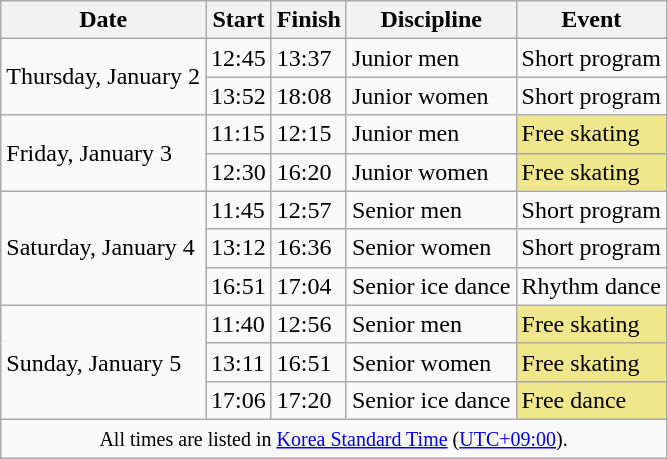<table class="wikitable">
<tr>
<th>Date</th>
<th>Start</th>
<th>Finish</th>
<th>Discipline</th>
<th>Event</th>
</tr>
<tr>
<td rowspan=2>Thursday, January 2</td>
<td>12:45</td>
<td>13:37</td>
<td>Junior men</td>
<td>Short program</td>
</tr>
<tr>
<td>13:52</td>
<td>18:08</td>
<td>Junior women</td>
<td>Short program</td>
</tr>
<tr>
<td rowspan=2>Friday, January 3</td>
<td>11:15</td>
<td>12:15</td>
<td>Junior men</td>
<td bgcolor=#f0e68c>Free skating</td>
</tr>
<tr>
<td>12:30</td>
<td>16:20</td>
<td>Junior women</td>
<td bgcolor=#f0e68c>Free skating</td>
</tr>
<tr>
<td rowspan=3>Saturday, January 4</td>
<td>11:45</td>
<td>12:57</td>
<td>Senior men</td>
<td>Short program</td>
</tr>
<tr>
<td>13:12</td>
<td>16:36</td>
<td>Senior women</td>
<td>Short program</td>
</tr>
<tr>
<td>16:51</td>
<td>17:04</td>
<td>Senior ice dance</td>
<td>Rhythm dance</td>
</tr>
<tr>
<td rowspan=3>Sunday, January 5</td>
<td>11:40</td>
<td>12:56</td>
<td>Senior men</td>
<td bgcolor=#f0e68c>Free skating</td>
</tr>
<tr>
<td>13:11</td>
<td>16:51</td>
<td>Senior women</td>
<td bgcolor=#f0e68c>Free skating</td>
</tr>
<tr>
<td>17:06</td>
<td>17:20</td>
<td>Senior ice dance</td>
<td bgcolor=#f0e68c>Free dance</td>
</tr>
<tr>
<td colspan=5 align=center><small> All times are listed in <a href='#'>Korea Standard Time</a> (<a href='#'>UTC+09:00</a>).</small></td>
</tr>
</table>
